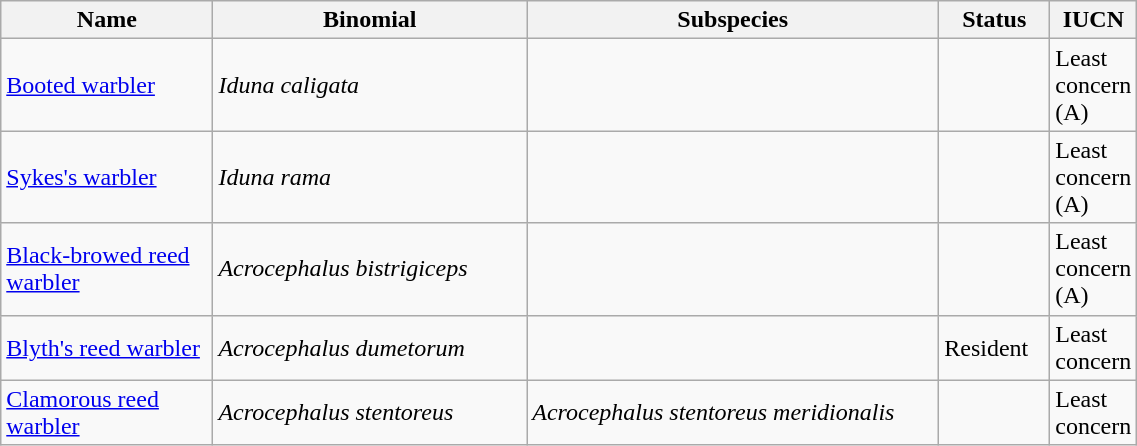<table width=60% class="wikitable">
<tr>
<th width=20%>Name</th>
<th width=30%>Binomial</th>
<th width=40%>Subspecies</th>
<th width=30%>Status</th>
<th width=30%>IUCN</th>
</tr>
<tr>
<td><a href='#'>Booted warbler</a><br></td>
<td><em>Iduna caligata</em></td>
<td></td>
<td></td>
<td>Least concern<br>(A)</td>
</tr>
<tr>
<td><a href='#'>Sykes's warbler</a><br></td>
<td><em>Iduna rama</em></td>
<td></td>
<td></td>
<td>Least concern<br>(A)</td>
</tr>
<tr>
<td><a href='#'>Black-browed reed warbler</a><br></td>
<td><em>Acrocephalus bistrigiceps</em></td>
<td></td>
<td></td>
<td>Least concern<br>(A)</td>
</tr>
<tr>
<td><a href='#'>Blyth's reed warbler</a><br></td>
<td><em>Acrocephalus dumetorum</em></td>
<td></td>
<td>Resident</td>
<td>Least concern</td>
</tr>
<tr>
<td><a href='#'>Clamorous reed warbler</a><br></td>
<td><em>Acrocephalus stentoreus</em></td>
<td><em>Acrocephalus stentoreus meridionalis</em></td>
<td></td>
<td>Least concern</td>
</tr>
</table>
